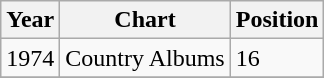<table class="wikitable">
<tr>
<th align="left">Year</th>
<th align="left">Chart</th>
<th align="left">Position</th>
</tr>
<tr>
<td align="left">1974</td>
<td align="left">Country Albums</td>
<td align="left">16</td>
</tr>
<tr>
</tr>
</table>
